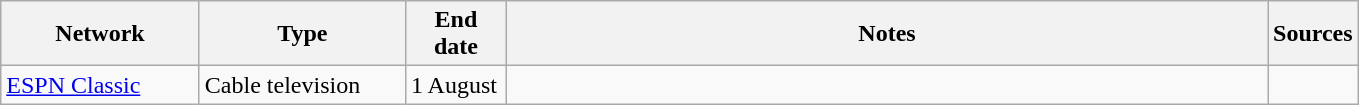<table class="wikitable">
<tr>
<th style="text-align:center; width:125px">Network</th>
<th style="text-align:center; width:130px">Type</th>
<th style="text-align:center; width:60px">End date</th>
<th style="text-align:center; width:500px">Notes</th>
<th style="text-align:center; width:30px">Sources</th>
</tr>
<tr>
<td><a href='#'>ESPN Classic</a></td>
<td>Cable television</td>
<td>1 August</td>
<td></td>
<td></td>
</tr>
</table>
